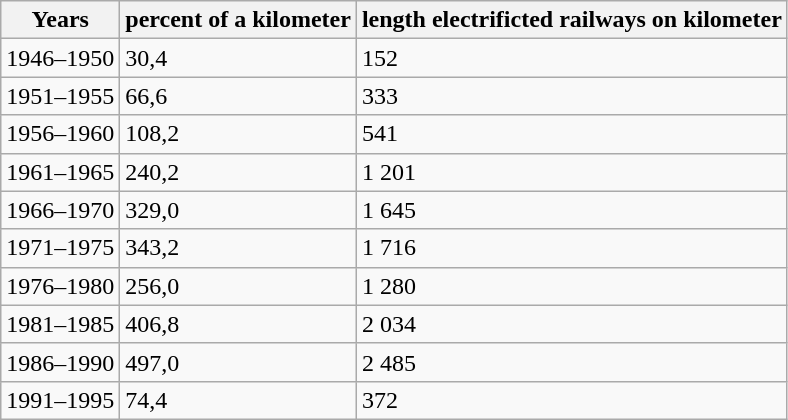<table class="wikitable">
<tr>
<th>Years</th>
<th>percent of a kilometer</th>
<th>length electrificted railways on kilometer</th>
</tr>
<tr>
<td>1946–1950</td>
<td>30,4</td>
<td>152</td>
</tr>
<tr>
<td>1951–1955</td>
<td>66,6</td>
<td>333</td>
</tr>
<tr>
<td>1956–1960</td>
<td>108,2</td>
<td>541</td>
</tr>
<tr>
<td>1961–1965</td>
<td>240,2</td>
<td>1 201</td>
</tr>
<tr>
<td>1966–1970</td>
<td>329,0</td>
<td>1 645</td>
</tr>
<tr>
<td>1971–1975</td>
<td>343,2</td>
<td>1 716</td>
</tr>
<tr>
<td>1976–1980</td>
<td>256,0</td>
<td>1 280</td>
</tr>
<tr>
<td>1981–1985</td>
<td>406,8</td>
<td>2 034</td>
</tr>
<tr>
<td>1986–1990</td>
<td>497,0</td>
<td>2 485</td>
</tr>
<tr>
<td>1991–1995</td>
<td>74,4</td>
<td>372</td>
</tr>
</table>
